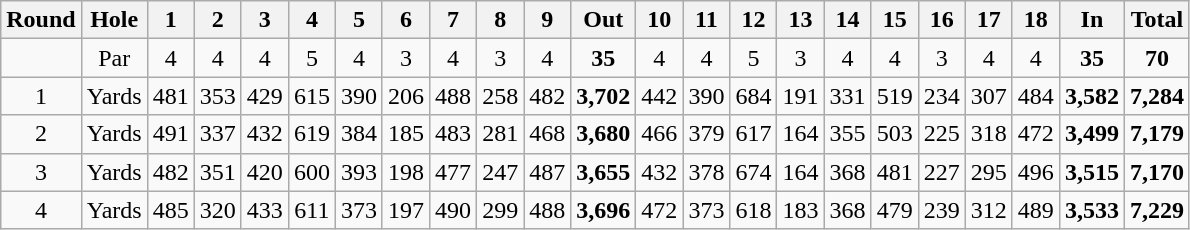<table class="wikitable" style="text-align:center">
<tr>
<th>Round</th>
<th align="left">Hole</th>
<th>1</th>
<th>2</th>
<th>3</th>
<th>4</th>
<th>5</th>
<th>6</th>
<th>7</th>
<th>8</th>
<th>9</th>
<th>Out</th>
<th>10</th>
<th>11</th>
<th>12</th>
<th>13</th>
<th>14</th>
<th>15</th>
<th>16</th>
<th>17</th>
<th>18</th>
<th>In</th>
<th>Total</th>
</tr>
<tr>
<td></td>
<td>Par</td>
<td>4</td>
<td>4</td>
<td>4</td>
<td>5</td>
<td>4</td>
<td>3</td>
<td>4</td>
<td>3</td>
<td>4</td>
<td><strong>35</strong></td>
<td>4</td>
<td>4</td>
<td>5</td>
<td>3</td>
<td>4</td>
<td>4</td>
<td>3</td>
<td>4</td>
<td>4</td>
<td><strong>35</strong></td>
<td><strong>70</strong></td>
</tr>
<tr>
<td>1</td>
<td align="left">Yards</td>
<td>481</td>
<td>353</td>
<td>429</td>
<td>615</td>
<td>390</td>
<td>206</td>
<td>488</td>
<td>258</td>
<td>482</td>
<td><strong>3,702</strong></td>
<td>442</td>
<td>390</td>
<td>684</td>
<td>191</td>
<td>331</td>
<td>519</td>
<td>234</td>
<td>307</td>
<td>484</td>
<td><strong>3,582</strong></td>
<td><strong>7,284</strong></td>
</tr>
<tr>
<td>2</td>
<td align="left">Yards</td>
<td>491</td>
<td>337</td>
<td>432</td>
<td>619</td>
<td>384</td>
<td>185</td>
<td>483</td>
<td>281</td>
<td>468</td>
<td><strong>3,680</strong></td>
<td>466</td>
<td>379</td>
<td>617</td>
<td>164</td>
<td>355</td>
<td>503</td>
<td>225</td>
<td>318</td>
<td>472</td>
<td><strong>3,499</strong></td>
<td><strong>7,179</strong></td>
</tr>
<tr>
<td>3</td>
<td align="left">Yards</td>
<td>482</td>
<td>351</td>
<td>420</td>
<td>600</td>
<td>393</td>
<td>198</td>
<td>477</td>
<td>247</td>
<td>487</td>
<td><strong>3,655</strong></td>
<td>432</td>
<td>378</td>
<td>674</td>
<td>164</td>
<td>368</td>
<td>481</td>
<td>227</td>
<td>295</td>
<td>496</td>
<td><strong>3,515</strong></td>
<td><strong>7,170</strong></td>
</tr>
<tr>
<td>4</td>
<td align="left">Yards</td>
<td>485</td>
<td>320</td>
<td>433</td>
<td>611</td>
<td>373</td>
<td>197</td>
<td>490</td>
<td>299</td>
<td>488</td>
<td><strong>3,696</strong></td>
<td>472</td>
<td>373</td>
<td>618</td>
<td>183</td>
<td>368</td>
<td>479</td>
<td>239</td>
<td>312</td>
<td>489</td>
<td><strong>3,533</strong></td>
<td><strong>7,229</strong></td>
</tr>
</table>
